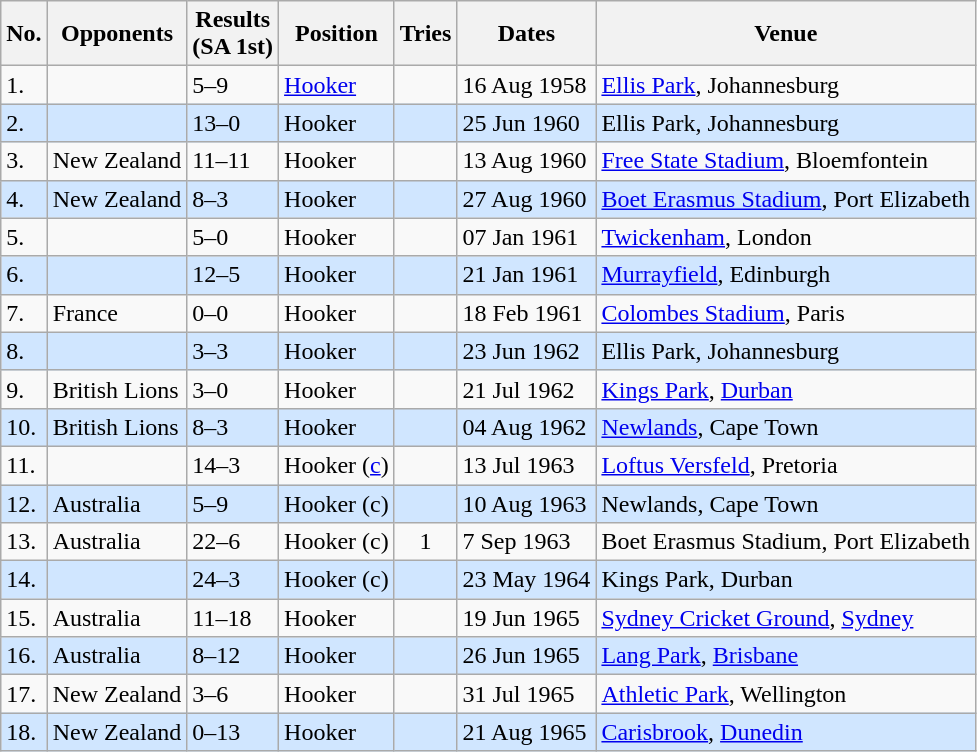<table class="wikitable sortable">
<tr>
<th>No.</th>
<th>Opponents</th>
<th>Results<br>(SA 1st)</th>
<th>Position</th>
<th>Tries</th>
<th>Dates</th>
<th>Venue</th>
</tr>
<tr>
<td>1.</td>
<td></td>
<td>5–9</td>
<td><a href='#'>Hooker</a></td>
<td></td>
<td>16 Aug 1958</td>
<td><a href='#'>Ellis Park</a>, Johannesburg</td>
</tr>
<tr style="background: #D0E6FF;">
<td>2.</td>
<td></td>
<td>13–0</td>
<td>Hooker</td>
<td></td>
<td>25 Jun 1960</td>
<td>Ellis Park, Johannesburg</td>
</tr>
<tr>
<td>3.</td>
<td> New Zealand</td>
<td>11–11</td>
<td>Hooker</td>
<td></td>
<td>13 Aug 1960</td>
<td><a href='#'>Free State Stadium</a>, Bloemfontein</td>
</tr>
<tr style="background: #D0E6FF;">
<td>4.</td>
<td> New Zealand</td>
<td>8–3</td>
<td>Hooker</td>
<td></td>
<td>27 Aug 1960</td>
<td><a href='#'>Boet Erasmus Stadium</a>, Port Elizabeth</td>
</tr>
<tr>
<td>5.</td>
<td></td>
<td>5–0</td>
<td>Hooker</td>
<td></td>
<td>07 Jan 1961</td>
<td><a href='#'>Twickenham</a>, London</td>
</tr>
<tr style="background: #D0E6FF;">
<td>6.</td>
<td></td>
<td>12–5</td>
<td>Hooker</td>
<td></td>
<td>21 Jan 1961</td>
<td><a href='#'>Murrayfield</a>, Edinburgh</td>
</tr>
<tr>
<td>7.</td>
<td> France</td>
<td>0–0</td>
<td>Hooker</td>
<td></td>
<td>18 Feb 1961</td>
<td><a href='#'>Colombes Stadium</a>, Paris</td>
</tr>
<tr style="background: #D0E6FF;">
<td>8.</td>
<td></td>
<td>3–3</td>
<td>Hooker</td>
<td></td>
<td>23 Jun 1962</td>
<td>Ellis Park, Johannesburg</td>
</tr>
<tr>
<td>9.</td>
<td> British Lions</td>
<td>3–0</td>
<td>Hooker</td>
<td></td>
<td>21 Jul 1962</td>
<td><a href='#'>Kings Park</a>, <a href='#'>Durban</a></td>
</tr>
<tr style="background: #D0E6FF;">
<td>10.</td>
<td> British Lions</td>
<td>8–3</td>
<td>Hooker</td>
<td></td>
<td>04 Aug 1962</td>
<td><a href='#'>Newlands</a>, Cape Town</td>
</tr>
<tr>
<td>11.</td>
<td></td>
<td>14–3</td>
<td>Hooker (<a href='#'>c</a>)</td>
<td></td>
<td>13 Jul 1963</td>
<td><a href='#'>Loftus Versfeld</a>, Pretoria</td>
</tr>
<tr style="background: #D0E6FF;">
<td>12.</td>
<td> Australia</td>
<td>5–9</td>
<td>Hooker (c)</td>
<td></td>
<td>10 Aug 1963</td>
<td>Newlands, Cape Town</td>
</tr>
<tr>
<td>13.</td>
<td> Australia</td>
<td>22–6</td>
<td>Hooker (c)</td>
<td align="center">1</td>
<td>7 Sep 1963</td>
<td>Boet Erasmus Stadium, Port Elizabeth</td>
</tr>
<tr style="background: #D0E6FF;">
<td>14.</td>
<td></td>
<td>24–3</td>
<td>Hooker (c)</td>
<td></td>
<td>23 May 1964</td>
<td>Kings Park, Durban</td>
</tr>
<tr>
<td>15.</td>
<td> Australia</td>
<td>11–18</td>
<td>Hooker</td>
<td></td>
<td>19 Jun 1965</td>
<td><a href='#'>Sydney Cricket Ground</a>, <a href='#'>Sydney</a></td>
</tr>
<tr style="background: #D0E6FF;">
<td>16.</td>
<td> Australia</td>
<td>8–12</td>
<td>Hooker</td>
<td></td>
<td>26 Jun 1965</td>
<td><a href='#'>Lang Park</a>, <a href='#'>Brisbane</a></td>
</tr>
<tr>
<td>17.</td>
<td> New Zealand</td>
<td>3–6</td>
<td>Hooker</td>
<td></td>
<td>31 Jul 1965</td>
<td><a href='#'>Athletic Park</a>, Wellington</td>
</tr>
<tr style="background: #D0E6FF;">
<td>18.</td>
<td> New Zealand</td>
<td>0–13</td>
<td>Hooker</td>
<td></td>
<td>21 Aug 1965</td>
<td><a href='#'>Carisbrook</a>, <a href='#'>Dunedin</a></td>
</tr>
</table>
